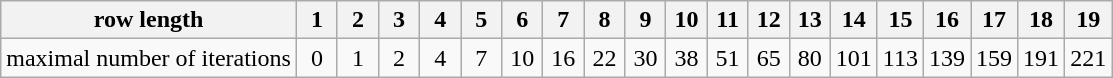<table class="wikitable">
<tr>
<th>row length</th>
<th scope="col" style="width: 20px;">1</th>
<th scope="col" style="width: 20px;">2</th>
<th scope="col" style="width: 20px;">3</th>
<th scope="col" style="width: 20px;">4</th>
<th scope="col" style="width: 20px;">5</th>
<th scope="col" style="width: 20px;">6</th>
<th scope="col" style="width: 20px;">7</th>
<th scope="col" style="width: 20px;">8</th>
<th scope="col" style="width: 20px;">9</th>
<th scope="col" style="width: 20px;">10</th>
<th scope="col" style="width: 20px;">11</th>
<th scope="col" style="width: 20px;">12</th>
<th scope="col" style="width: 20px;">13</th>
<th scope="col" style="width: 20px;">14</th>
<th scope="col" style="width: 20px;">15</th>
<th scope="col" style="width: 20px;">16</th>
<th scope="col" style="width: 20px;">17</th>
<th>18</th>
<th>19</th>
</tr>
<tr style="text-align:center;">
<td>maximal number of iterations</td>
<td>0</td>
<td>1</td>
<td>2</td>
<td>4</td>
<td>7</td>
<td>10</td>
<td>16</td>
<td>22</td>
<td>30</td>
<td>38</td>
<td>51</td>
<td>65</td>
<td>80</td>
<td>101</td>
<td>113</td>
<td>139</td>
<td>159</td>
<td>191</td>
<td>221</td>
</tr>
</table>
